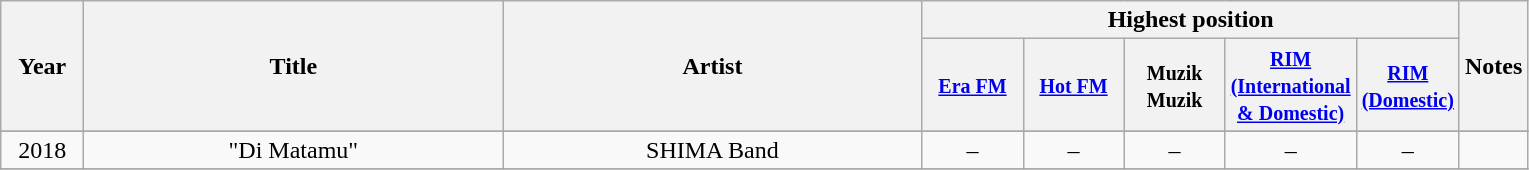<table class="wikitable plainrowheaders" style="text-align:center;">
<tr>
<th scope="col" rowspan="2" style="width:3em;">Year</th>
<th scope="col" rowspan="2" style="width:17em;">Title</th>
<th scope="col" rowspan="2" style="width:17em;">Artist</th>
<th scope="col" colspan="5">Highest position</th>
<th scope="col" rowspan="2">Notes</th>
</tr>
<tr>
<th width="60"><small><a href='#'>Era FM</a></small><br></th>
<th width="60"><small><a href='#'>Hot FM</a></small><br></th>
<th width="60"><small>Muzik Muzik</small><br></th>
<th width="60"><small><a href='#'>RIM (International & Domestic)</a></small><br></th>
<th width="60"><small><a href='#'>RIM (Domestic)</a></small><br></th>
</tr>
<tr>
</tr>
<tr>
<td rowspan="1" style="text-align:center;">2018</td>
<td>"Di Matamu"</td>
<td>SHIMA Band</td>
<td>–</td>
<td>–</td>
<td>–</td>
<td>–</td>
<td>–</td>
<td></td>
</tr>
<tr>
</tr>
</table>
